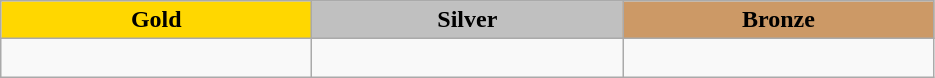<table class="wikitable" style="text-align:left">
<tr align="center">
<td width=200 bgcolor=gold><strong>Gold</strong></td>
<td width=200 bgcolor=silver><strong>Silver</strong></td>
<td width=200 bgcolor=CC9966><strong>Bronze</strong></td>
</tr>
<tr>
<td></td>
<td></td>
<td><br></td>
</tr>
</table>
